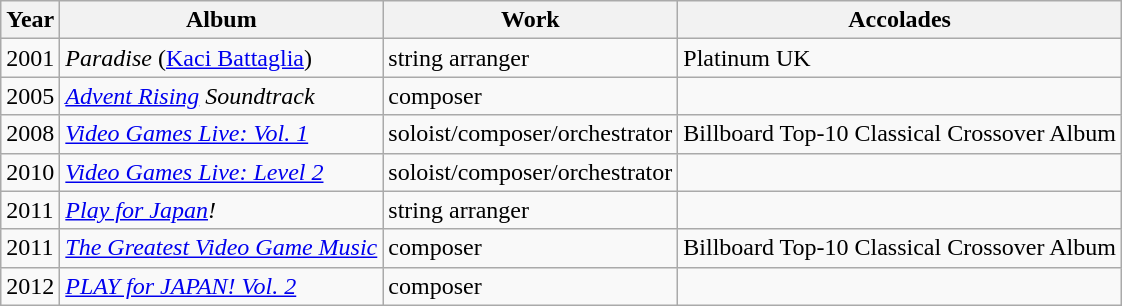<table class="wikitable sortable">
<tr>
<th>Year</th>
<th>Album</th>
<th>Work</th>
<th>Accolades</th>
</tr>
<tr>
<td>2001</td>
<td><em>Paradise</em> (<a href='#'>Kaci Battaglia</a>)</td>
<td>string arranger</td>
<td>Platinum UK</td>
</tr>
<tr>
<td>2005</td>
<td><em><a href='#'>Advent Rising</a> Soundtrack</em></td>
<td>composer</td>
<td></td>
</tr>
<tr>
<td>2008</td>
<td><em><a href='#'>Video Games Live: Vol. 1</a></em></td>
<td>soloist/composer/orchestrator</td>
<td>Billboard Top-10 Classical Crossover Album</td>
</tr>
<tr>
<td>2010</td>
<td><em><a href='#'>Video Games Live: Level 2</a></em></td>
<td>soloist/composer/orchestrator</td>
<td></td>
</tr>
<tr>
<td>2011</td>
<td><em><a href='#'>Play for Japan</a>!</em></td>
<td>string arranger</td>
<td></td>
</tr>
<tr>
<td>2011</td>
<td><em><a href='#'>The Greatest Video Game Music</a></em></td>
<td>composer</td>
<td>Billboard Top-10 Classical Crossover Album</td>
</tr>
<tr>
<td>2012</td>
<td><em><a href='#'>PLAY for JAPAN! Vol. 2</a></em></td>
<td>composer</td>
<td></td>
</tr>
</table>
